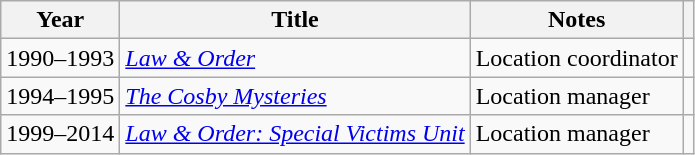<table class="wikitable sortable">
<tr>
<th>Year</th>
<th>Title</th>
<th class="unsortable">Notes</th>
<th class="unsortable"></th>
</tr>
<tr>
<td>1990–1993</td>
<td><em><a href='#'>Law & Order</a></em></td>
<td>Location coordinator</td>
<td></td>
</tr>
<tr>
<td>1994–1995</td>
<td><em><a href='#'>The Cosby Mysteries</a></em></td>
<td>Location manager</td>
<td></td>
</tr>
<tr>
<td>1999–2014</td>
<td><em><a href='#'>Law & Order: Special Victims Unit</a></em></td>
<td>Location manager</td>
<td></td>
</tr>
</table>
